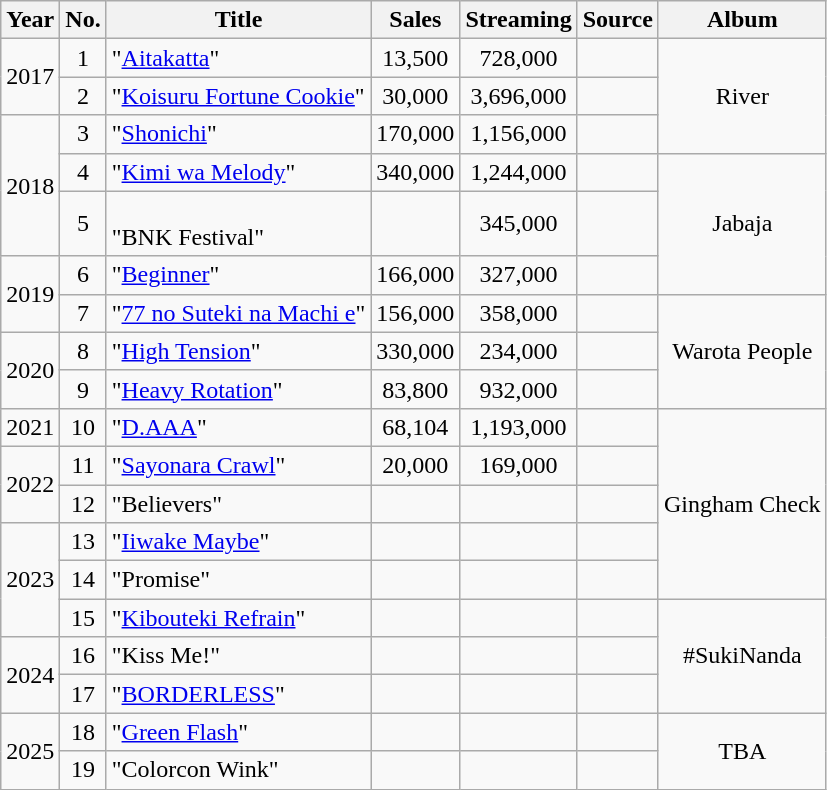<table class="wikitable" style="text-align:center">
<tr style="vertical-align:top;">
<th>Year</th>
<th>No.</th>
<th>Title</th>
<th>Sales</th>
<th>Streaming</th>
<th>Source</th>
<th>Album</th>
</tr>
<tr>
<td rowspan=2>2017</td>
<td>1</td>
<td style="text-align:left;">"<a href='#'>Aitakatta</a>"</td>
<td>13,500</td>
<td>728,000</td>
<td></td>
<td rowspan="3">River</td>
</tr>
<tr>
<td>2</td>
<td style="text-align:left;">"<a href='#'>Koisuru Fortune Cookie</a>"</td>
<td>30,000</td>
<td>3,696,000</td>
<td></td>
</tr>
<tr>
<td rowspan=3>2018</td>
<td>3</td>
<td style="text-align:left;">"<a href='#'>Shonichi</a>"</td>
<td>170,000</td>
<td>1,156,000</td>
<td></td>
</tr>
<tr>
<td>4</td>
<td style="text-align:left;">"<a href='#'>Kimi wa Melody</a>"</td>
<td>340,000</td>
<td>1,244,000</td>
<td></td>
<td rowspan=3>Jabaja</td>
</tr>
<tr>
<td>5</td>
<td style="text-align:left;"><br>"BNK Festival"</td>
<td></td>
<td>345,000</td>
<td></td>
</tr>
<tr>
<td rowspan=2>2019</td>
<td>6</td>
<td style="text-align:left;">"<a href='#'>Beginner</a>"</td>
<td>166,000</td>
<td>327,000</td>
<td></td>
</tr>
<tr>
<td>7</td>
<td style="text-align:left;">"<a href='#'>77 no Suteki na Machi e</a>"</td>
<td>156,000</td>
<td>358,000</td>
<td></td>
<td rowspan=3>Warota People</td>
</tr>
<tr>
<td rowspan=2>2020</td>
<td>8</td>
<td style="text-align:left;">"<a href='#'>High Tension</a>"</td>
<td>330,000</td>
<td>234,000</td>
<td></td>
</tr>
<tr>
<td>9</td>
<td style="text-align:left;">"<a href='#'>Heavy Rotation</a>"</td>
<td>83,800</td>
<td>932,000</td>
<td></td>
</tr>
<tr>
<td>2021</td>
<td>10</td>
<td style="text-align:left;">"<a href='#'>D.AAA</a>"</td>
<td>68,104</td>
<td>1,193,000</td>
<td></td>
<td rowspan=5>Gingham Check</td>
</tr>
<tr>
<td rowspan=2>2022</td>
<td>11</td>
<td style="text-align:left;">"<a href='#'>Sayonara Crawl</a>"</td>
<td>20,000</td>
<td>169,000</td>
<td></td>
</tr>
<tr>
<td>12</td>
<td style="text-align:left;">"Believers"</td>
<td></td>
<td></td>
<td></td>
</tr>
<tr>
<td rowspan=3>2023</td>
<td>13</td>
<td style="text-align:left;">"<a href='#'>Iiwake Maybe</a>"</td>
<td></td>
<td></td>
<td></td>
</tr>
<tr>
<td>14</td>
<td style="text-align:left;">"Promise"</td>
<td></td>
<td></td>
<td></td>
</tr>
<tr>
<td>15</td>
<td style="text-align:left;">"<a href='#'>Kibouteki Refrain</a>"</td>
<td></td>
<td></td>
<td></td>
<td rowspan=3>#SukiNanda</td>
</tr>
<tr>
<td rowspan=2>2024</td>
<td>16</td>
<td style="text-align:left;">"Kiss Me!"</td>
<td></td>
<td></td>
<td></td>
</tr>
<tr>
<td>17</td>
<td style="text-align:left;">"<a href='#'>BORDERLESS</a>"</td>
<td></td>
<td></td>
<td></td>
</tr>
<tr>
<td rowspan="2">2025</td>
<td>18</td>
<td style="text-align:left;">"<a href='#'>Green Flash</a>"</td>
<td></td>
<td></td>
<td></td>
<td rowspan="2">TBA</td>
</tr>
<tr>
<td>19</td>
<td style="text-align:left;">"Colorcon Wink"</td>
<td></td>
<td></td>
<td></td>
</tr>
</table>
